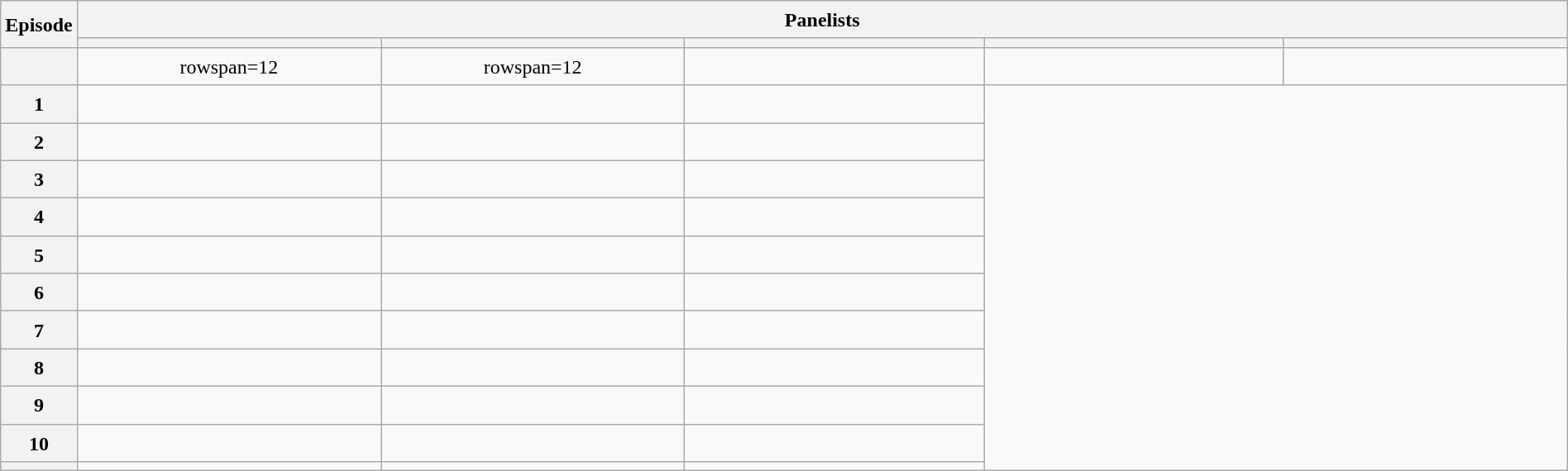<table class="wikitable plainrowheaders mw-collapsible" style="text-align:center; line-height:23px; width:100%;">
<tr>
<th rowspan=2 width=01%>Episode</th>
<th colspan=5>Panelists</th>
</tr>
<tr>
<th width="20%"></th>
<th width="20%"></th>
<th width="20%"></th>
<th width="20%"></th>
<th width="20%"></th>
</tr>
<tr>
<th></th>
<td>rowspan=12 </td>
<td>rowspan=12 </td>
<td></td>
<td></td>
<td></td>
</tr>
<tr>
<th>1</th>
<td></td>
<td></td>
<td></td>
</tr>
<tr>
<th>2</th>
<td></td>
<td></td>
<td></td>
</tr>
<tr>
<th>3</th>
<td></td>
<td></td>
<td></td>
</tr>
<tr>
<th>4</th>
<td></td>
<td></td>
<td></td>
</tr>
<tr>
<th>5</th>
<td></td>
<td></td>
<td></td>
</tr>
<tr>
<th>6</th>
<td></td>
<td></td>
<td></td>
</tr>
<tr>
<th>7</th>
<td></td>
<td></td>
<td></td>
</tr>
<tr>
<th>8</th>
<td></td>
<td></td>
<td></td>
</tr>
<tr>
<th>9</th>
<td></td>
<td></td>
<td></td>
</tr>
<tr>
<th>10</th>
<td></td>
<td></td>
<td></td>
</tr>
<tr>
<th></th>
<td></td>
<td></td>
<td></td>
</tr>
</table>
